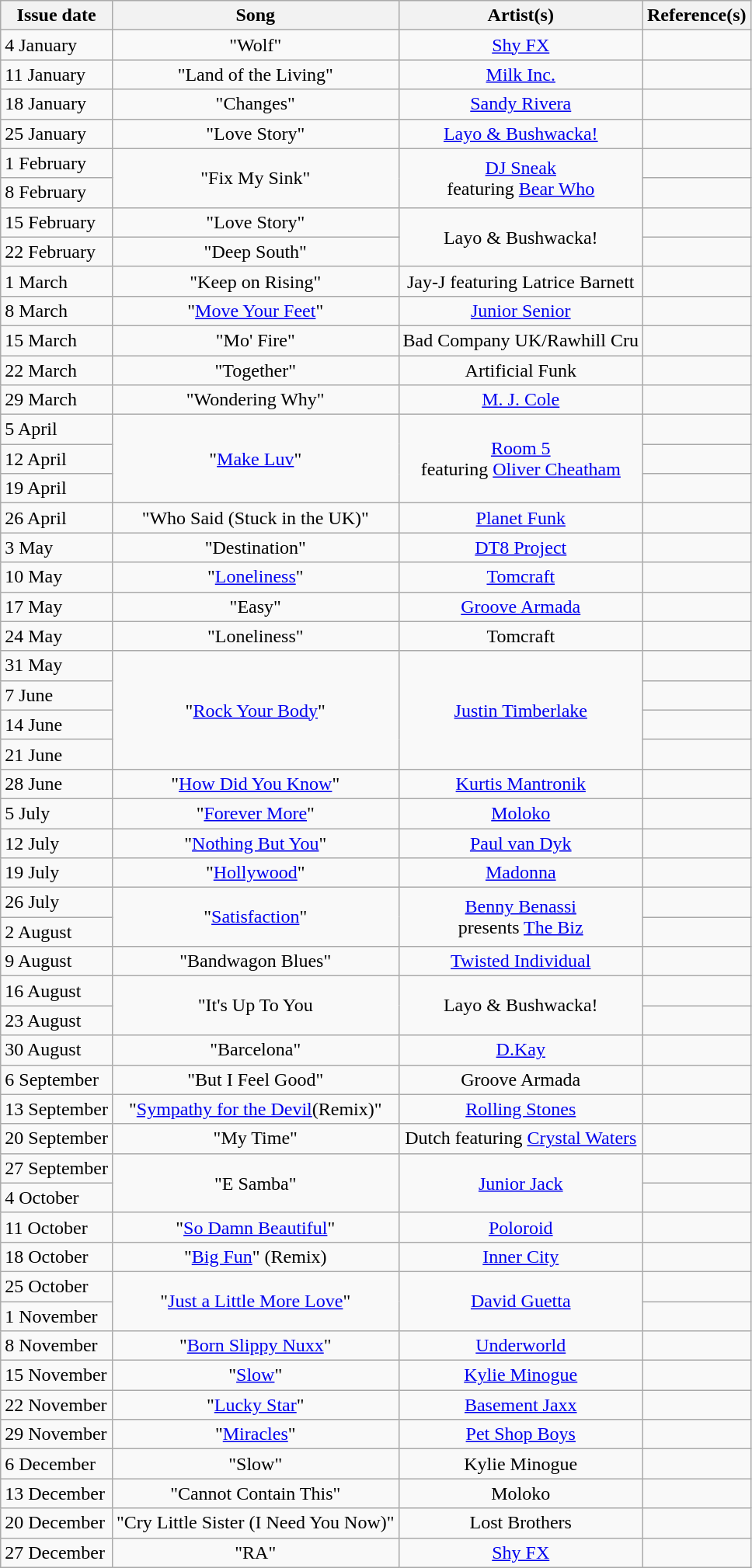<table class="wikitable">
<tr>
<th style="text-align:center;">Issue date</th>
<th style="text-align:center;">Song</th>
<th style="text-align:center;">Artist(s)</th>
<th style="text-align:center;">Reference(s)</th>
</tr>
<tr>
<td>4 January</td>
<td style="text-align:center;">"Wolf"</td>
<td style="text-align:center;"><a href='#'>Shy FX</a></td>
<td style="text-align:center;"></td>
</tr>
<tr>
<td>11 January</td>
<td style="text-align:center;">"Land of the Living"</td>
<td style="text-align:center;"><a href='#'>Milk Inc.</a></td>
<td style="text-align:center;"></td>
</tr>
<tr>
<td>18 January</td>
<td style="text-align:center;">"Changes"</td>
<td style="text-align:center;"><a href='#'>Sandy Rivera</a></td>
<td style="text-align:center;"></td>
</tr>
<tr>
<td>25 January</td>
<td style="text-align:center;">"Love Story"</td>
<td style="text-align:center;"><a href='#'>Layo & Bushwacka!</a></td>
<td style="text-align:center;"></td>
</tr>
<tr>
<td>1 February</td>
<td style="text-align:center;" rowspan=2>"Fix My Sink"</td>
<td style="text-align:center;" rowspan=2><a href='#'>DJ Sneak</a><br>featuring <a href='#'>Bear Who</a></td>
<td style="text-align:center;"></td>
</tr>
<tr>
<td>8 February</td>
<td style="text-align:center;"></td>
</tr>
<tr>
<td>15 February</td>
<td style="text-align:center;">"Love Story"</td>
<td style="text-align:center;" rowspan="2">Layo & Bushwacka!</td>
<td style="text-align:center;"></td>
</tr>
<tr>
<td>22 February</td>
<td style="text-align:center;">"Deep South"</td>
<td style="text-align:center;"></td>
</tr>
<tr>
<td>1 March</td>
<td style="text-align:center;">"Keep on Rising"</td>
<td style="text-align:center;">Jay-J featuring Latrice Barnett</td>
<td style="text-align:center;"></td>
</tr>
<tr>
<td>8 March</td>
<td style="text-align:center;">"<a href='#'>Move Your Feet</a>"</td>
<td style="text-align:center;"><a href='#'>Junior Senior</a></td>
<td style="text-align:center;"></td>
</tr>
<tr>
<td>15 March</td>
<td style="text-align:center;">"Mo' Fire"</td>
<td style="text-align:center;">Bad Company UK/Rawhill Cru</td>
<td style="text-align:center;"></td>
</tr>
<tr>
<td>22 March</td>
<td style="text-align:center;">"Together"</td>
<td style="text-align:center;">Artificial Funk</td>
<td style="text-align:center;"></td>
</tr>
<tr>
<td>29 March</td>
<td style="text-align:center;">"Wondering Why"</td>
<td style="text-align:center;"><a href='#'>M. J. Cole</a></td>
<td style="text-align:center;"></td>
</tr>
<tr>
<td>5 April</td>
<td style="text-align:center;" rowspan=3>"<a href='#'>Make Luv</a>"</td>
<td style="text-align:center;" rowspan=3><a href='#'>Room 5</a><br>featuring <a href='#'>Oliver Cheatham</a></td>
<td style="text-align:center;"></td>
</tr>
<tr>
<td>12 April</td>
<td style="text-align:center;"></td>
</tr>
<tr>
<td>19 April</td>
<td style="text-align:center;"></td>
</tr>
<tr>
<td>26 April</td>
<td style="text-align:center;">"Who Said (Stuck in the UK)"</td>
<td style="text-align:center;"><a href='#'>Planet Funk</a></td>
<td style="text-align:center;"></td>
</tr>
<tr>
<td>3 May</td>
<td style="text-align:center;">"Destination"</td>
<td style="text-align:center;"><a href='#'>DT8 Project</a></td>
<td style="text-align:center;"></td>
</tr>
<tr>
<td>10 May</td>
<td style="text-align:center;">"<a href='#'>Loneliness</a>"</td>
<td style="text-align:center;"><a href='#'>Tomcraft</a></td>
<td style="text-align:center;"></td>
</tr>
<tr>
<td>17 May</td>
<td style="text-align:center;">"Easy"</td>
<td style="text-align:center;"><a href='#'>Groove Armada</a></td>
<td style="text-align:center;"></td>
</tr>
<tr>
<td>24 May</td>
<td style="text-align:center;">"Loneliness"</td>
<td style="text-align:center;">Tomcraft</td>
<td style="text-align:center;"></td>
</tr>
<tr>
<td>31 May</td>
<td style="text-align:center;" rowspan="4">"<a href='#'>Rock Your Body</a>"</td>
<td style="text-align:center;" rowspan="4"><a href='#'>Justin Timberlake</a></td>
<td style="text-align:center;"></td>
</tr>
<tr>
<td>7 June</td>
<td style="text-align:center;"></td>
</tr>
<tr>
<td>14 June</td>
<td style="text-align:center;"></td>
</tr>
<tr>
<td>21 June</td>
<td style="text-align:center;"></td>
</tr>
<tr>
<td>28 June</td>
<td style="text-align:center;">"<a href='#'>How Did You Know</a>"</td>
<td style="text-align:center;"><a href='#'>Kurtis Mantronik</a></td>
<td style="text-align:center;"></td>
</tr>
<tr>
<td>5 July</td>
<td style="text-align:center;">"<a href='#'>Forever More</a>"</td>
<td style="text-align:center;"><a href='#'>Moloko</a></td>
<td style="text-align:center;"></td>
</tr>
<tr>
<td>12 July</td>
<td style="text-align:center;">"<a href='#'>Nothing But You</a>"</td>
<td style="text-align:center;"><a href='#'>Paul van Dyk</a></td>
<td style="text-align:center;"></td>
</tr>
<tr>
<td>19 July</td>
<td style="text-align:center;">"<a href='#'>Hollywood</a>"</td>
<td style="text-align:center;"><a href='#'>Madonna</a></td>
<td style="text-align:center;"></td>
</tr>
<tr>
<td>26 July</td>
<td style="text-align:center;" rowspan=2>"<a href='#'>Satisfaction</a>"</td>
<td style="text-align:center;" rowspan=2><a href='#'>Benny Benassi</a><br>presents <a href='#'>The Biz</a></td>
<td style="text-align:center;"></td>
</tr>
<tr>
<td>2 August</td>
<td style="text-align:center;"></td>
</tr>
<tr>
<td>9 August</td>
<td style="text-align:center;">"Bandwagon Blues"</td>
<td style="text-align:center;"><a href='#'>Twisted Individual</a></td>
<td style="text-align:center;"></td>
</tr>
<tr>
<td>16 August</td>
<td style="text-align:center;" rowspan="2">"It's Up To You</td>
<td style="text-align:center;" rowspan="2">Layo & Bushwacka!</td>
<td style="text-align:center;"></td>
</tr>
<tr>
<td>23 August</td>
<td style="text-align:center;"></td>
</tr>
<tr>
<td>30 August</td>
<td style="text-align:center;">"Barcelona"</td>
<td style="text-align:center;"><a href='#'>D.Kay</a></td>
<td style="text-align:center;"></td>
</tr>
<tr>
<td>6 September</td>
<td style="text-align:center;">"But I Feel Good"</td>
<td style="text-align:center;">Groove Armada</td>
<td style="text-align:center;"></td>
</tr>
<tr>
<td>13 September</td>
<td style="text-align:center;">"<a href='#'>Sympathy for the Devil</a>(Remix)"</td>
<td style="text-align:center;"><a href='#'>Rolling Stones</a></td>
<td style="text-align:center;"></td>
</tr>
<tr>
<td>20 September</td>
<td style="text-align:center;">"My Time"</td>
<td style="text-align:center;">Dutch featuring <a href='#'>Crystal Waters</a></td>
<td style="text-align:center;"></td>
</tr>
<tr>
<td>27 September</td>
<td style="text-align:center;" rowspan=2>"E Samba"</td>
<td style="text-align:center;" rowspan=2><a href='#'>Junior Jack</a></td>
<td style="text-align:center;"></td>
</tr>
<tr>
<td>4 October</td>
<td style="text-align:center;"></td>
</tr>
<tr>
<td>11 October</td>
<td style="text-align:center;">"<a href='#'>So Damn Beautiful</a>"</td>
<td style="text-align:center;"><a href='#'>Poloroid</a></td>
<td style="text-align:center;"></td>
</tr>
<tr>
<td>18 October</td>
<td style="text-align:center;">"<a href='#'>Big Fun</a>" (Remix)</td>
<td style="text-align:center;"><a href='#'>Inner City</a></td>
<td style="text-align:center;"></td>
</tr>
<tr>
<td>25 October</td>
<td style="text-align:center;" rowspan="2">"<a href='#'>Just a Little More Love</a>"</td>
<td style="text-align:center;" rowspan="2"><a href='#'>David Guetta</a></td>
<td style="text-align:center;"></td>
</tr>
<tr>
<td>1 November</td>
<td style="text-align:center;"></td>
</tr>
<tr>
<td>8 November</td>
<td style="text-align:center;">"<a href='#'>Born Slippy Nuxx</a>"</td>
<td style="text-align:center;"><a href='#'>Underworld</a></td>
<td style="text-align:center;"></td>
</tr>
<tr>
<td>15 November</td>
<td style="text-align:center;">"<a href='#'>Slow</a>"</td>
<td style="text-align:center;"><a href='#'>Kylie Minogue</a></td>
<td style="text-align:center;"></td>
</tr>
<tr>
<td>22 November</td>
<td style="text-align:center;">"<a href='#'>Lucky Star</a>"</td>
<td style="text-align:center;"><a href='#'>Basement Jaxx</a></td>
<td style="text-align:center;"></td>
</tr>
<tr>
<td>29 November</td>
<td style="text-align:center;">"<a href='#'>Miracles</a>"</td>
<td style="text-align:center;"><a href='#'>Pet Shop Boys</a></td>
<td style="text-align:center;"></td>
</tr>
<tr>
<td>6 December</td>
<td style="text-align:center;">"Slow"</td>
<td style="text-align:center;">Kylie Minogue</td>
<td style="text-align:center;"></td>
</tr>
<tr>
<td>13 December</td>
<td style="text-align:center;">"Cannot Contain This"</td>
<td style="text-align:center;">Moloko</td>
<td style="text-align:center;"></td>
</tr>
<tr>
<td>20 December</td>
<td style="text-align:center;">"Cry Little Sister (I Need You Now)"</td>
<td style="text-align:center;">Lost Brothers</td>
<td style="text-align:center;"></td>
</tr>
<tr>
<td>27 December</td>
<td style="text-align:center;" rowspan=2>"RA"</td>
<td style="text-align:center;" rowspan=2><a href='#'>Shy FX</a></td>
<td style="text-align:center;"></td>
</tr>
</table>
